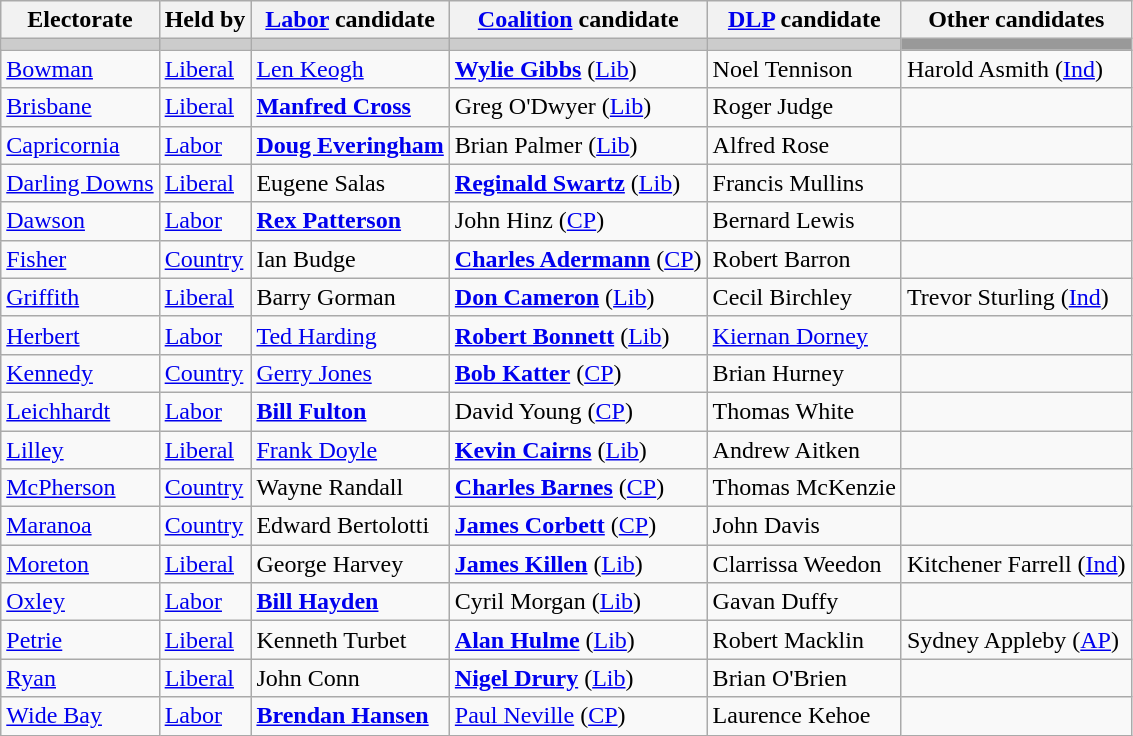<table class="wikitable">
<tr>
<th>Electorate</th>
<th>Held by</th>
<th><a href='#'>Labor</a> candidate</th>
<th><a href='#'>Coalition</a> candidate</th>
<th><a href='#'>DLP</a> candidate</th>
<th>Other candidates</th>
</tr>
<tr bgcolor="#cccccc">
<td></td>
<td></td>
<td></td>
<td></td>
<td></td>
<td bgcolor="#999999"></td>
</tr>
<tr>
<td><a href='#'>Bowman</a></td>
<td><a href='#'>Liberal</a></td>
<td><a href='#'>Len Keogh</a></td>
<td><strong><a href='#'>Wylie Gibbs</a></strong> (<a href='#'>Lib</a>)</td>
<td>Noel Tennison</td>
<td>Harold Asmith (<a href='#'>Ind</a>)</td>
</tr>
<tr>
<td><a href='#'>Brisbane</a></td>
<td><a href='#'>Liberal</a></td>
<td><strong><a href='#'>Manfred Cross</a></strong></td>
<td>Greg O'Dwyer (<a href='#'>Lib</a>)</td>
<td>Roger Judge</td>
<td></td>
</tr>
<tr>
<td><a href='#'>Capricornia</a></td>
<td><a href='#'>Labor</a></td>
<td><strong><a href='#'>Doug Everingham</a></strong></td>
<td>Brian Palmer (<a href='#'>Lib</a>)</td>
<td>Alfred Rose</td>
<td></td>
</tr>
<tr>
<td><a href='#'>Darling Downs</a></td>
<td><a href='#'>Liberal</a></td>
<td>Eugene Salas</td>
<td><strong><a href='#'>Reginald Swartz</a></strong> (<a href='#'>Lib</a>)</td>
<td>Francis Mullins</td>
<td></td>
</tr>
<tr>
<td><a href='#'>Dawson</a></td>
<td><a href='#'>Labor</a></td>
<td><strong><a href='#'>Rex Patterson</a></strong></td>
<td>John Hinz (<a href='#'>CP</a>)</td>
<td>Bernard Lewis</td>
<td></td>
</tr>
<tr>
<td><a href='#'>Fisher</a></td>
<td><a href='#'>Country</a></td>
<td>Ian Budge</td>
<td><strong><a href='#'>Charles Adermann</a></strong> (<a href='#'>CP</a>)</td>
<td>Robert Barron</td>
<td></td>
</tr>
<tr>
<td><a href='#'>Griffith</a></td>
<td><a href='#'>Liberal</a></td>
<td>Barry Gorman</td>
<td><strong><a href='#'>Don Cameron</a></strong> (<a href='#'>Lib</a>)</td>
<td>Cecil Birchley</td>
<td>Trevor Sturling (<a href='#'>Ind</a>)</td>
</tr>
<tr>
<td><a href='#'>Herbert</a></td>
<td><a href='#'>Labor</a></td>
<td><a href='#'>Ted Harding</a></td>
<td><strong><a href='#'>Robert Bonnett</a></strong> (<a href='#'>Lib</a>)</td>
<td><a href='#'>Kiernan Dorney</a></td>
<td></td>
</tr>
<tr>
<td><a href='#'>Kennedy</a></td>
<td><a href='#'>Country</a></td>
<td><a href='#'>Gerry Jones</a></td>
<td><strong><a href='#'>Bob Katter</a></strong> (<a href='#'>CP</a>)</td>
<td>Brian Hurney</td>
<td></td>
</tr>
<tr>
<td><a href='#'>Leichhardt</a></td>
<td><a href='#'>Labor</a></td>
<td><strong><a href='#'>Bill Fulton</a></strong></td>
<td>David Young (<a href='#'>CP</a>)</td>
<td>Thomas White</td>
<td></td>
</tr>
<tr>
<td><a href='#'>Lilley</a></td>
<td><a href='#'>Liberal</a></td>
<td><a href='#'>Frank Doyle</a></td>
<td><strong><a href='#'>Kevin Cairns</a></strong> (<a href='#'>Lib</a>)</td>
<td>Andrew Aitken</td>
<td></td>
</tr>
<tr>
<td><a href='#'>McPherson</a></td>
<td><a href='#'>Country</a></td>
<td>Wayne Randall</td>
<td><strong><a href='#'>Charles Barnes</a></strong> (<a href='#'>CP</a>)</td>
<td>Thomas McKenzie</td>
<td></td>
</tr>
<tr>
<td><a href='#'>Maranoa</a></td>
<td><a href='#'>Country</a></td>
<td>Edward Bertolotti</td>
<td><strong><a href='#'>James Corbett</a></strong> (<a href='#'>CP</a>)</td>
<td>John Davis</td>
<td></td>
</tr>
<tr>
<td><a href='#'>Moreton</a></td>
<td><a href='#'>Liberal</a></td>
<td>George Harvey</td>
<td><strong><a href='#'>James Killen</a></strong> (<a href='#'>Lib</a>)</td>
<td>Clarrissa Weedon</td>
<td>Kitchener Farrell (<a href='#'>Ind</a>)</td>
</tr>
<tr>
<td><a href='#'>Oxley</a></td>
<td><a href='#'>Labor</a></td>
<td><strong><a href='#'>Bill Hayden</a></strong></td>
<td>Cyril Morgan (<a href='#'>Lib</a>)</td>
<td>Gavan Duffy</td>
<td></td>
</tr>
<tr>
<td><a href='#'>Petrie</a></td>
<td><a href='#'>Liberal</a></td>
<td>Kenneth Turbet</td>
<td><strong><a href='#'>Alan Hulme</a></strong> (<a href='#'>Lib</a>)</td>
<td>Robert Macklin</td>
<td>Sydney Appleby (<a href='#'>AP</a>)</td>
</tr>
<tr>
<td><a href='#'>Ryan</a></td>
<td><a href='#'>Liberal</a></td>
<td>John Conn</td>
<td><strong><a href='#'>Nigel Drury</a></strong> (<a href='#'>Lib</a>)</td>
<td>Brian O'Brien</td>
<td></td>
</tr>
<tr>
<td><a href='#'>Wide Bay</a></td>
<td><a href='#'>Labor</a></td>
<td><strong><a href='#'>Brendan Hansen</a></strong></td>
<td><a href='#'>Paul Neville</a> (<a href='#'>CP</a>)</td>
<td>Laurence Kehoe</td>
<td></td>
</tr>
</table>
